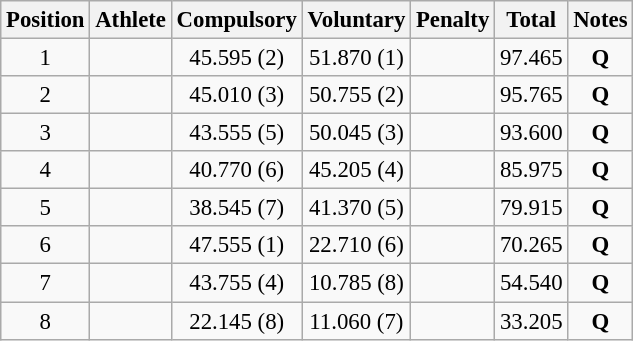<table class="wikitable sortable" style="text-align:center; font-size:95%">
<tr>
<th>Position</th>
<th>Athlete</th>
<th>Compulsory</th>
<th>Voluntary</th>
<th>Penalty</th>
<th>Total</th>
<th>Notes</th>
</tr>
<tr>
<td>1</td>
<td align=left></td>
<td>45.595 (2)</td>
<td>51.870 (1)</td>
<td></td>
<td>97.465</td>
<td><strong>Q</strong></td>
</tr>
<tr>
<td>2</td>
<td align=left></td>
<td>45.010 (3)</td>
<td>50.755 (2)</td>
<td></td>
<td>95.765</td>
<td><strong>Q</strong></td>
</tr>
<tr>
<td>3</td>
<td align=left></td>
<td>43.555 (5)</td>
<td>50.045 (3)</td>
<td></td>
<td>93.600</td>
<td><strong>Q</strong></td>
</tr>
<tr>
<td>4</td>
<td align=left></td>
<td>40.770 (6)</td>
<td>45.205 (4)</td>
<td></td>
<td>85.975</td>
<td><strong>Q</strong></td>
</tr>
<tr>
<td>5</td>
<td align=left></td>
<td>38.545 (7)</td>
<td>41.370 (5)</td>
<td></td>
<td>79.915</td>
<td><strong>Q</strong></td>
</tr>
<tr>
<td>6</td>
<td align=left></td>
<td>47.555 (1)</td>
<td>22.710 (6)</td>
<td></td>
<td>70.265</td>
<td><strong>Q</strong></td>
</tr>
<tr>
<td>7</td>
<td align=left></td>
<td>43.755 (4)</td>
<td>10.785 (8)</td>
<td></td>
<td>54.540</td>
<td><strong>Q</strong></td>
</tr>
<tr>
<td>8</td>
<td align=left></td>
<td>22.145 (8)</td>
<td>11.060 (7)</td>
<td></td>
<td>33.205</td>
<td><strong>Q</strong></td>
</tr>
</table>
